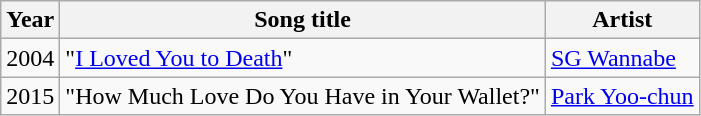<table class="wikitable sortable">
<tr>
<th>Year</th>
<th>Song title</th>
<th>Artist</th>
</tr>
<tr>
<td>2004</td>
<td>"<a href='#'>I Loved You to Death</a>"</td>
<td><a href='#'>SG Wannabe</a></td>
</tr>
<tr>
<td>2015</td>
<td>"How Much Love Do You Have in Your Wallet?"</td>
<td><a href='#'>Park Yoo-chun</a></td>
</tr>
</table>
